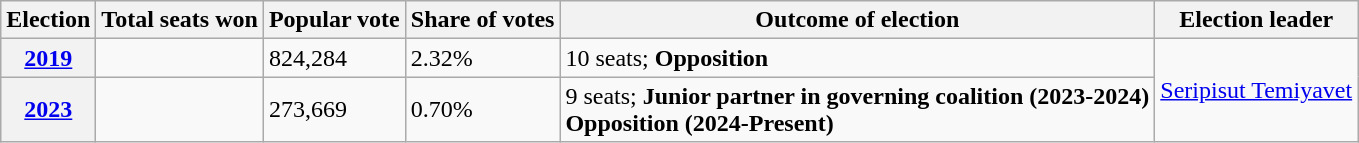<table class="wikitable">
<tr>
<th>Election</th>
<th>Total seats won</th>
<th>Popular vote</th>
<th>Share of votes</th>
<th>Outcome of election</th>
<th>Election leader</th>
</tr>
<tr>
<th><a href='#'>2019</a></th>
<td></td>
<td>824,284</td>
<td>2.32%</td>
<td yes10>10 seats; <strong>Opposition</strong></td>
<td rowspan="2"><a href='#'>Seripisut Temiyavet</a></td>
</tr>
<tr>
<th><a href='#'>2023</a></th>
<td></td>
<td>273,669</td>
<td>0.70%</td>
<td>9 seats; <strong>Junior partner in governing coalition (2023-2024)</strong><br><strong>Opposition (2024-Present)</strong></td>
</tr>
</table>
